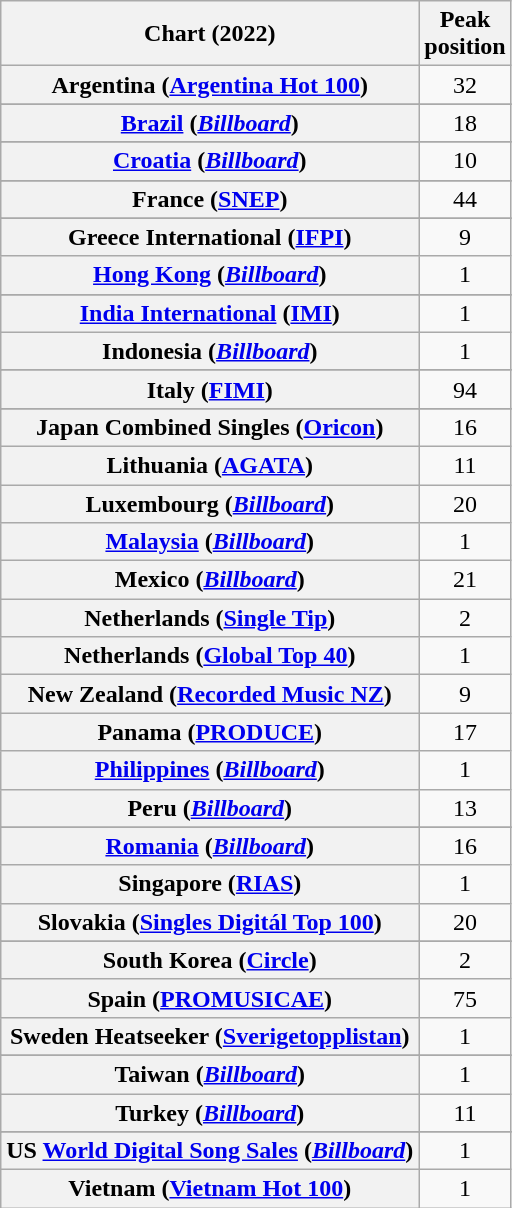<table class="wikitable sortable plainrowheaders" style="text-align:center">
<tr>
<th scope="col">Chart (2022)</th>
<th scope="col">Peak<br>position</th>
</tr>
<tr>
<th scope="row">Argentina (<a href='#'>Argentina Hot 100</a>)</th>
<td>32</td>
</tr>
<tr>
</tr>
<tr>
</tr>
<tr>
<th scope="row"><a href='#'>Brazil</a> (<em><a href='#'>Billboard</a></em>)</th>
<td>18</td>
</tr>
<tr>
</tr>
<tr>
<th scope="row"><a href='#'>Croatia</a> (<em><a href='#'>Billboard</a></em>)</th>
<td>10</td>
</tr>
<tr>
</tr>
<tr>
</tr>
<tr>
<th scope="row">France (<a href='#'>SNEP</a>)</th>
<td>44</td>
</tr>
<tr>
</tr>
<tr>
</tr>
<tr>
<th scope="row">Greece International (<a href='#'>IFPI</a>)</th>
<td>9</td>
</tr>
<tr>
<th scope="row"><a href='#'>Hong Kong</a> (<em><a href='#'>Billboard</a></em>)</th>
<td>1</td>
</tr>
<tr>
</tr>
<tr>
<th scope="row"><a href='#'>India International</a> (<a href='#'>IMI</a>)</th>
<td>1</td>
</tr>
<tr>
<th scope="row">Indonesia (<em><a href='#'>Billboard</a></em>)</th>
<td>1</td>
</tr>
<tr>
</tr>
<tr>
<th scope="row">Italy (<a href='#'>FIMI</a>)</th>
<td>94</td>
</tr>
<tr>
</tr>
<tr>
<th scope="row">Japan Combined Singles (<a href='#'>Oricon</a>)</th>
<td>16</td>
</tr>
<tr>
<th scope="row">Lithuania (<a href='#'>AGATA</a>)</th>
<td>11</td>
</tr>
<tr>
<th scope="row">Luxembourg (<em><a href='#'>Billboard</a></em>)</th>
<td>20</td>
</tr>
<tr>
<th scope="row"><a href='#'>Malaysia</a> (<em><a href='#'>Billboard</a></em>)</th>
<td>1</td>
</tr>
<tr>
<th scope="row">Mexico (<em><a href='#'>Billboard</a></em>)</th>
<td>21</td>
</tr>
<tr>
<th scope="row">Netherlands (<a href='#'>Single Tip</a>)</th>
<td>2</td>
</tr>
<tr>
<th scope="row">Netherlands (<a href='#'>Global Top 40</a>)</th>
<td>1</td>
</tr>
<tr>
<th scope="row">New Zealand (<a href='#'>Recorded Music NZ</a>)</th>
<td>9</td>
</tr>
<tr>
<th scope="row">Panama (<a href='#'>PRODUCE</a>)</th>
<td>17</td>
</tr>
<tr>
<th scope="row"><a href='#'>Philippines</a> (<em><a href='#'>Billboard</a></em>)</th>
<td>1</td>
</tr>
<tr>
<th scope="row">Peru (<em><a href='#'>Billboard</a></em>)</th>
<td>13</td>
</tr>
<tr>
</tr>
<tr>
<th scope="row"><a href='#'>Romania</a> (<em><a href='#'>Billboard</a></em>)</th>
<td>16</td>
</tr>
<tr>
<th scope="row">Singapore (<a href='#'>RIAS</a>)</th>
<td>1</td>
</tr>
<tr>
<th scope="row">Slovakia (<a href='#'>Singles Digitál Top 100</a>)</th>
<td>20</td>
</tr>
<tr>
</tr>
<tr>
<th scope="row">South Korea (<a href='#'>Circle</a>)</th>
<td>2</td>
</tr>
<tr>
<th scope="row">Spain (<a href='#'>PROMUSICAE</a>)</th>
<td>75</td>
</tr>
<tr>
<th scope="row">Sweden Heatseeker (<a href='#'>Sverigetopplistan</a>)</th>
<td>1</td>
</tr>
<tr>
</tr>
<tr>
<th scope="row">Taiwan (<em><a href='#'>Billboard</a></em>)</th>
<td>1</td>
</tr>
<tr>
<th scope="row">Turkey (<em><a href='#'>Billboard</a></em>)</th>
<td>11</td>
</tr>
<tr>
</tr>
<tr>
</tr>
<tr>
</tr>
<tr>
<th scope="row">US <a href='#'>World Digital Song Sales</a> (<em><a href='#'>Billboard</a></em>)</th>
<td>1</td>
</tr>
<tr>
<th scope="row">Vietnam (<a href='#'>Vietnam Hot 100</a>)</th>
<td>1</td>
</tr>
</table>
